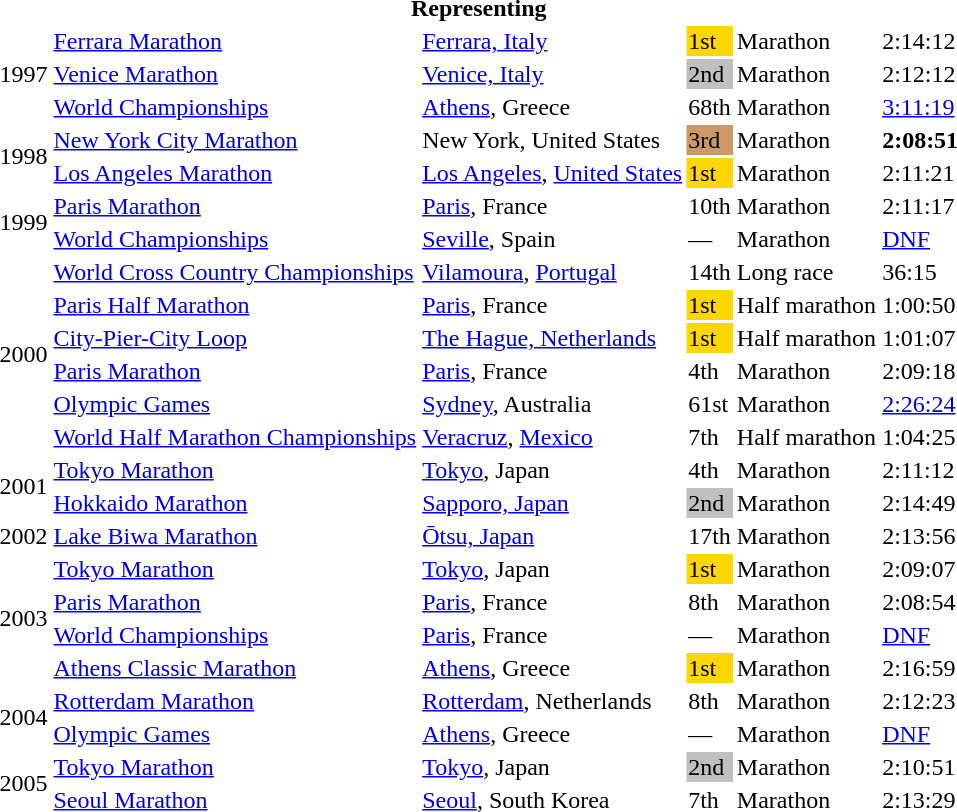<table>
<tr>
<th colspan="6">Representing </th>
</tr>
<tr>
<td rowspan=3>1997</td>
<td><a href='#'>Ferrara Marathon</a></td>
<td><a href='#'>Ferrara, Italy</a></td>
<td style="background:gold;">1st</td>
<td>Marathon</td>
<td>2:14:12</td>
</tr>
<tr>
<td><a href='#'>Venice Marathon</a></td>
<td><a href='#'>Venice, Italy</a></td>
<td style="background:silver;">2nd</td>
<td>Marathon</td>
<td>2:12:12</td>
</tr>
<tr>
<td><a href='#'>World Championships</a></td>
<td><a href='#'>Athens</a>, Greece</td>
<td>68th</td>
<td>Marathon</td>
<td><a href='#'>3:11:19</a></td>
</tr>
<tr>
<td rowspan=2>1998</td>
<td><a href='#'>New York City Marathon</a></td>
<td>New York, United States</td>
<td style="background:#c96;">3rd</td>
<td>Marathon</td>
<td><strong>2:08:51</strong></td>
</tr>
<tr>
<td><a href='#'>Los Angeles Marathon</a></td>
<td><a href='#'>Los Angeles</a>, <a href='#'>United States</a></td>
<td bgcolor=gold>1st</td>
<td>Marathon</td>
<td>2:11:21</td>
</tr>
<tr>
<td rowspan=2>1999</td>
<td><a href='#'>Paris Marathon</a></td>
<td><a href='#'>Paris</a>, France</td>
<td>10th</td>
<td>Marathon</td>
<td>2:11:17</td>
</tr>
<tr>
<td><a href='#'>World Championships</a></td>
<td><a href='#'>Seville</a>, Spain</td>
<td>—</td>
<td>Marathon</td>
<td><a href='#'>DNF</a></td>
</tr>
<tr>
<td rowspan=6>2000</td>
<td><a href='#'>World Cross Country Championships</a></td>
<td><a href='#'>Vilamoura</a>, <a href='#'>Portugal</a></td>
<td>14th</td>
<td>Long race</td>
<td>36:15</td>
</tr>
<tr>
<td><a href='#'>Paris Half Marathon</a></td>
<td><a href='#'>Paris</a>, France</td>
<td style="background:gold;">1st</td>
<td>Half marathon</td>
<td>1:00:50</td>
</tr>
<tr>
<td><a href='#'>City-Pier-City Loop</a></td>
<td><a href='#'>The Hague, Netherlands</a></td>
<td style="background:gold;">1st</td>
<td>Half marathon</td>
<td>1:01:07</td>
</tr>
<tr>
<td><a href='#'>Paris Marathon</a></td>
<td><a href='#'>Paris</a>, France</td>
<td>4th</td>
<td>Marathon</td>
<td>2:09:18</td>
</tr>
<tr>
<td><a href='#'>Olympic Games</a></td>
<td><a href='#'>Sydney</a>, Australia</td>
<td>61st</td>
<td>Marathon</td>
<td><a href='#'>2:26:24</a></td>
</tr>
<tr>
<td><a href='#'>World Half Marathon Championships</a></td>
<td><a href='#'>Veracruz</a>, <a href='#'>Mexico</a></td>
<td>7th</td>
<td>Half marathon</td>
<td>1:04:25</td>
</tr>
<tr>
<td rowspan=2>2001</td>
<td><a href='#'>Tokyo Marathon</a></td>
<td><a href='#'>Tokyo</a>, Japan</td>
<td>4th</td>
<td>Marathon</td>
<td>2:11:12</td>
</tr>
<tr>
<td><a href='#'>Hokkaido Marathon</a></td>
<td><a href='#'>Sapporo, Japan</a></td>
<td style="background:silver;">2nd</td>
<td>Marathon</td>
<td>2:14:49</td>
</tr>
<tr>
<td>2002</td>
<td><a href='#'>Lake Biwa Marathon</a></td>
<td><a href='#'>Ōtsu, Japan</a></td>
<td>17th</td>
<td>Marathon</td>
<td>2:13:56</td>
</tr>
<tr>
<td rowspan=4>2003</td>
<td><a href='#'>Tokyo Marathon</a></td>
<td><a href='#'>Tokyo</a>, Japan</td>
<td style="background:gold;">1st</td>
<td>Marathon</td>
<td>2:09:07</td>
</tr>
<tr>
<td><a href='#'>Paris Marathon</a></td>
<td><a href='#'>Paris</a>, France</td>
<td>8th</td>
<td>Marathon</td>
<td>2:08:54</td>
</tr>
<tr>
<td><a href='#'>World Championships</a></td>
<td><a href='#'>Paris</a>, France</td>
<td>—</td>
<td>Marathon</td>
<td><a href='#'>DNF</a></td>
</tr>
<tr>
<td><a href='#'>Athens Classic Marathon</a></td>
<td><a href='#'>Athens</a>, Greece</td>
<td style="background:gold;">1st</td>
<td>Marathon</td>
<td>2:16:59</td>
</tr>
<tr>
<td rowspan=2>2004</td>
<td><a href='#'>Rotterdam Marathon</a></td>
<td><a href='#'>Rotterdam</a>, Netherlands</td>
<td>8th</td>
<td>Marathon</td>
<td>2:12:23</td>
</tr>
<tr>
<td><a href='#'>Olympic Games</a></td>
<td><a href='#'>Athens</a>, Greece</td>
<td>—</td>
<td>Marathon</td>
<td><a href='#'>DNF</a></td>
</tr>
<tr>
<td rowspan=2>2005</td>
<td><a href='#'>Tokyo Marathon</a></td>
<td><a href='#'>Tokyo</a>, Japan</td>
<td style="background:silver;">2nd</td>
<td>Marathon</td>
<td>2:10:51</td>
</tr>
<tr>
<td><a href='#'>Seoul Marathon</a></td>
<td><a href='#'>Seoul</a>, South Korea</td>
<td>7th</td>
<td>Marathon</td>
<td>2:13:29</td>
</tr>
</table>
